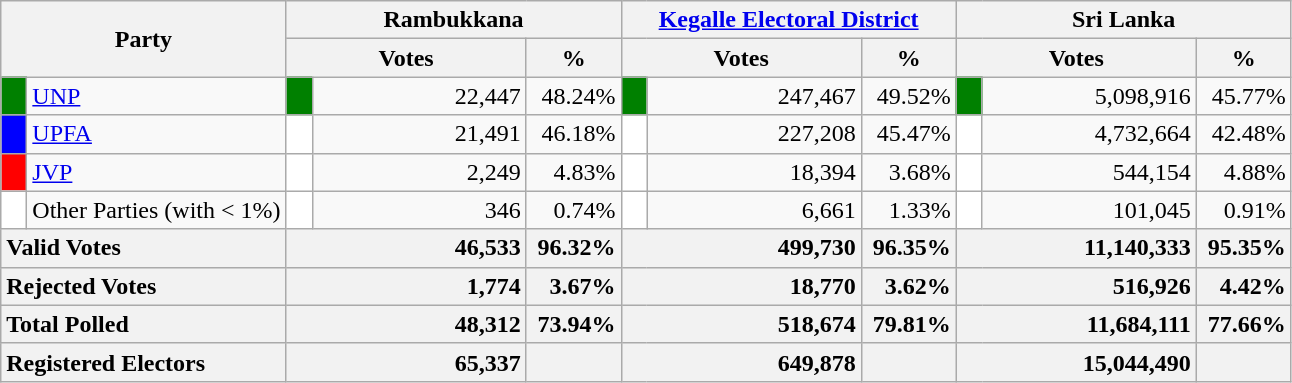<table class="wikitable">
<tr>
<th colspan="2" width="144px"rowspan="2">Party</th>
<th colspan="3" width="216px">Rambukkana</th>
<th colspan="3" width="216px"><a href='#'>Kegalle Electoral District</a></th>
<th colspan="3" width="216px">Sri Lanka</th>
</tr>
<tr>
<th colspan="2" width="144px">Votes</th>
<th>%</th>
<th colspan="2" width="144px">Votes</th>
<th>%</th>
<th colspan="2" width="144px">Votes</th>
<th>%</th>
</tr>
<tr>
<td style="background-color:green;" width="10px"></td>
<td style="text-align:left;"><a href='#'>UNP</a></td>
<td style="background-color:green;" width="10px"></td>
<td style="text-align:right;">22,447</td>
<td style="text-align:right;">48.24%</td>
<td style="background-color:green;" width="10px"></td>
<td style="text-align:right;">247,467</td>
<td style="text-align:right;">49.52%</td>
<td style="background-color:green;" width="10px"></td>
<td style="text-align:right;">5,098,916</td>
<td style="text-align:right;">45.77%</td>
</tr>
<tr>
<td style="background-color:blue;" width="10px"></td>
<td style="text-align:left;"><a href='#'>UPFA</a></td>
<td style="background-color:white;" width="10px"></td>
<td style="text-align:right;">21,491</td>
<td style="text-align:right;">46.18%</td>
<td style="background-color:white;" width="10px"></td>
<td style="text-align:right;">227,208</td>
<td style="text-align:right;">45.47%</td>
<td style="background-color:white;" width="10px"></td>
<td style="text-align:right;">4,732,664</td>
<td style="text-align:right;">42.48%</td>
</tr>
<tr>
<td style="background-color:red;" width="10px"></td>
<td style="text-align:left;"><a href='#'>JVP</a></td>
<td style="background-color:white;" width="10px"></td>
<td style="text-align:right;">2,249</td>
<td style="text-align:right;">4.83%</td>
<td style="background-color:white;" width="10px"></td>
<td style="text-align:right;">18,394</td>
<td style="text-align:right;">3.68%</td>
<td style="background-color:white;" width="10px"></td>
<td style="text-align:right;">544,154</td>
<td style="text-align:right;">4.88%</td>
</tr>
<tr>
<td style="background-color:white;" width="10px"></td>
<td style="text-align:left;">Other Parties (with < 1%)</td>
<td style="background-color:white;" width="10px"></td>
<td style="text-align:right;">346</td>
<td style="text-align:right;">0.74%</td>
<td style="background-color:white;" width="10px"></td>
<td style="text-align:right;">6,661</td>
<td style="text-align:right;">1.33%</td>
<td style="background-color:white;" width="10px"></td>
<td style="text-align:right;">101,045</td>
<td style="text-align:right;">0.91%</td>
</tr>
<tr>
<th colspan="2" width="144px"style="text-align:left;">Valid Votes</th>
<th style="text-align:right;"colspan="2" width="144px">46,533</th>
<th style="text-align:right;">96.32%</th>
<th style="text-align:right;"colspan="2" width="144px">499,730</th>
<th style="text-align:right;">96.35%</th>
<th style="text-align:right;"colspan="2" width="144px">11,140,333</th>
<th style="text-align:right;">95.35%</th>
</tr>
<tr>
<th colspan="2" width="144px"style="text-align:left;">Rejected Votes</th>
<th style="text-align:right;"colspan="2" width="144px">1,774</th>
<th style="text-align:right;">3.67%</th>
<th style="text-align:right;"colspan="2" width="144px">18,770</th>
<th style="text-align:right;">3.62%</th>
<th style="text-align:right;"colspan="2" width="144px">516,926</th>
<th style="text-align:right;">4.42%</th>
</tr>
<tr>
<th colspan="2" width="144px"style="text-align:left;">Total Polled</th>
<th style="text-align:right;"colspan="2" width="144px">48,312</th>
<th style="text-align:right;">73.94%</th>
<th style="text-align:right;"colspan="2" width="144px">518,674</th>
<th style="text-align:right;">79.81%</th>
<th style="text-align:right;"colspan="2" width="144px">11,684,111</th>
<th style="text-align:right;">77.66%</th>
</tr>
<tr>
<th colspan="2" width="144px"style="text-align:left;">Registered Electors</th>
<th style="text-align:right;"colspan="2" width="144px">65,337</th>
<th></th>
<th style="text-align:right;"colspan="2" width="144px">649,878</th>
<th></th>
<th style="text-align:right;"colspan="2" width="144px">15,044,490</th>
<th></th>
</tr>
</table>
